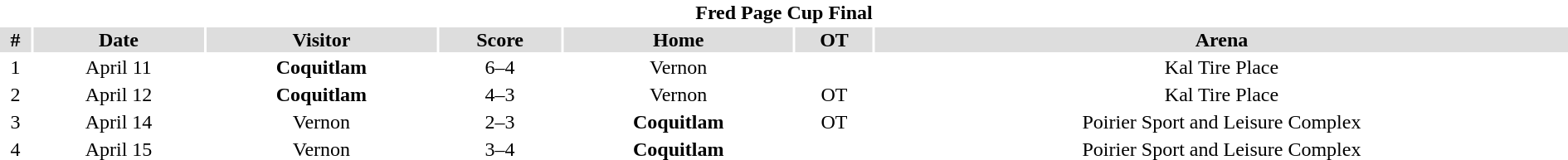<table class="toccolours collapsible collapsed" style="width:100%;">
<tr>
<th colspan="13" style="background:#fff;">Fred Page Cup Final</th>
</tr>
<tr style="text-align:center; background:#ddd;">
<th>#</th>
<th>Date</th>
<th>Visitor</th>
<th>Score</th>
<th>Home</th>
<th>OT</th>
<th>Arena</th>
</tr>
<tr style="text-align:center;">
<td>1</td>
<td>April 11</td>
<td><strong>Coquitlam</strong></td>
<td>6–4</td>
<td>Vernon</td>
<td></td>
<td>Kal Tire Place</td>
</tr>
<tr style="text-align:center;">
<td>2</td>
<td>April 12</td>
<td><strong>Coquitlam</strong></td>
<td>4–3</td>
<td>Vernon</td>
<td>OT</td>
<td>Kal Tire Place</td>
</tr>
<tr style="text-align:center;">
<td>3</td>
<td>April 14</td>
<td>Vernon</td>
<td>2–3</td>
<td><strong>Coquitlam</strong></td>
<td>OT</td>
<td>Poirier Sport and Leisure Complex</td>
</tr>
<tr style="text-align:center;">
<td>4</td>
<td>April 15</td>
<td>Vernon</td>
<td>3–4</td>
<td><strong>Coquitlam</strong></td>
<td></td>
<td>Poirier Sport and Leisure Complex</td>
</tr>
</table>
